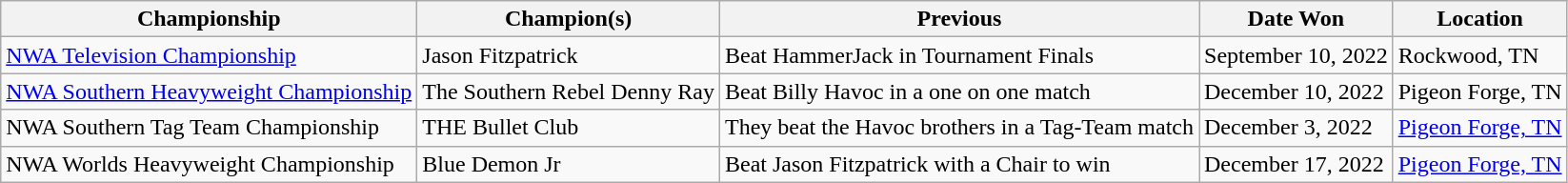<table class="wikitable">
<tr>
<th>Championship</th>
<th>Champion(s)</th>
<th>Previous</th>
<th>Date Won</th>
<th>Location</th>
</tr>
<tr>
<td><a href='#'>NWA Television Championship</a></td>
<td>Jason Fitzpatrick</td>
<td>Beat HammerJack in Tournament Finals</td>
<td>September 10, 2022</td>
<td>Rockwood, TN</td>
</tr>
<tr>
<td><a href='#'>NWA Southern Heavyweight Championship</a></td>
<td>The Southern Rebel Denny Ray</td>
<td>Beat Billy Havoc in a one on one match</td>
<td>December 10, 2022</td>
<td>Pigeon Forge, TN</td>
</tr>
<tr>
<td>NWA Southern Tag Team Championship</td>
<td>THE Bullet Club</td>
<td>They beat the Havoc brothers in a Tag-Team match</td>
<td>December 3, 2022</td>
<td><a href='#'>Pigeon Forge, TN</a></td>
</tr>
<tr>
<td>NWA Worlds Heavyweight Championship</td>
<td>Blue Demon Jr</td>
<td>Beat Jason Fitzpatrick with a Chair to win</td>
<td>December 17, 2022</td>
<td><a href='#'>Pigeon Forge, TN</a></td>
</tr>
</table>
